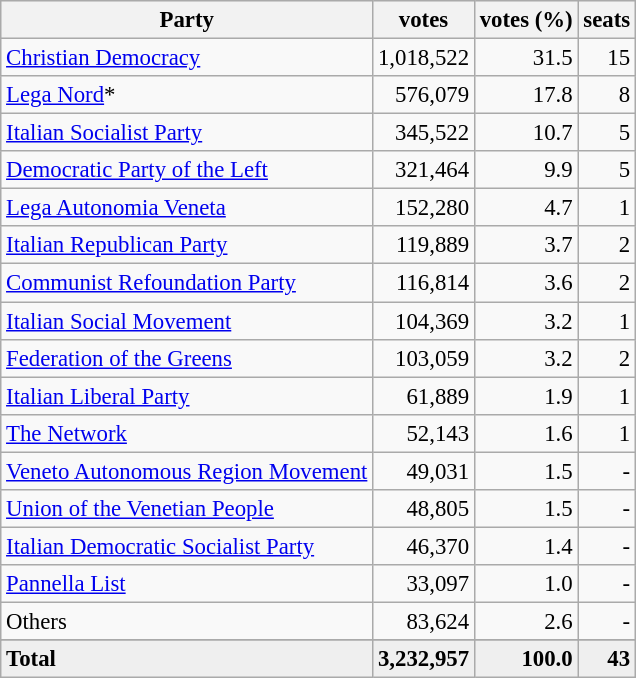<table class="wikitable" style="font-size:95%">
<tr bgcolor="EFEFEF">
<th>Party</th>
<th>votes</th>
<th>votes (%)</th>
<th>seats</th>
</tr>
<tr>
<td><a href='#'>Christian Democracy</a></td>
<td align=right>1,018,522</td>
<td align=right>31.5</td>
<td align=right>15</td>
</tr>
<tr>
<td><a href='#'>Lega Nord</a>*</td>
<td align=right>576,079</td>
<td align=right>17.8</td>
<td align=right>8</td>
</tr>
<tr>
<td><a href='#'>Italian Socialist Party</a></td>
<td align=right>345,522</td>
<td align=right>10.7</td>
<td align=right>5</td>
</tr>
<tr>
<td><a href='#'>Democratic Party of the Left</a></td>
<td align=right>321,464</td>
<td align=right>9.9</td>
<td align=right>5</td>
</tr>
<tr>
<td><a href='#'>Lega Autonomia Veneta</a></td>
<td align=right>152,280</td>
<td align=right>4.7</td>
<td align=right>1</td>
</tr>
<tr>
<td><a href='#'>Italian Republican Party</a></td>
<td align=right>119,889</td>
<td align=right>3.7</td>
<td align=right>2</td>
</tr>
<tr>
<td><a href='#'>Communist Refoundation Party</a></td>
<td align=right>116,814</td>
<td align=right>3.6</td>
<td align=right>2</td>
</tr>
<tr>
<td><a href='#'>Italian Social Movement</a></td>
<td align=right>104,369</td>
<td align=right>3.2</td>
<td align=right>1</td>
</tr>
<tr>
<td><a href='#'>Federation of the Greens</a></td>
<td align=right>103,059</td>
<td align=right>3.2</td>
<td align=right>2</td>
</tr>
<tr>
<td><a href='#'>Italian Liberal Party</a></td>
<td align=right>61,889</td>
<td align=right>1.9</td>
<td align=right>1</td>
</tr>
<tr>
<td><a href='#'>The Network</a></td>
<td align=right>52,143</td>
<td align=right>1.6</td>
<td align=right>1</td>
</tr>
<tr>
<td><a href='#'>Veneto Autonomous Region Movement</a></td>
<td align=right>49,031</td>
<td align=right>1.5</td>
<td align=right>-</td>
</tr>
<tr>
<td><a href='#'>Union of the Venetian People</a></td>
<td align=right>48,805</td>
<td align=right>1.5</td>
<td align=right>-</td>
</tr>
<tr>
<td><a href='#'>Italian Democratic Socialist Party</a></td>
<td align=right>46,370</td>
<td align=right>1.4</td>
<td align=right>-</td>
</tr>
<tr>
<td><a href='#'>Pannella List</a></td>
<td align=right>33,097</td>
<td align=right>1.0</td>
<td align=right>-</td>
</tr>
<tr>
<td>Others</td>
<td align=right>83,624</td>
<td align=right>2.6</td>
<td align=right>-</td>
</tr>
<tr>
</tr>
<tr bgcolor="EFEFEF">
<td><strong>Total</strong></td>
<td align=right><strong>3,232,957</strong></td>
<td align=right><strong>100.0</strong></td>
<td align=right><strong>43</strong></td>
</tr>
</table>
